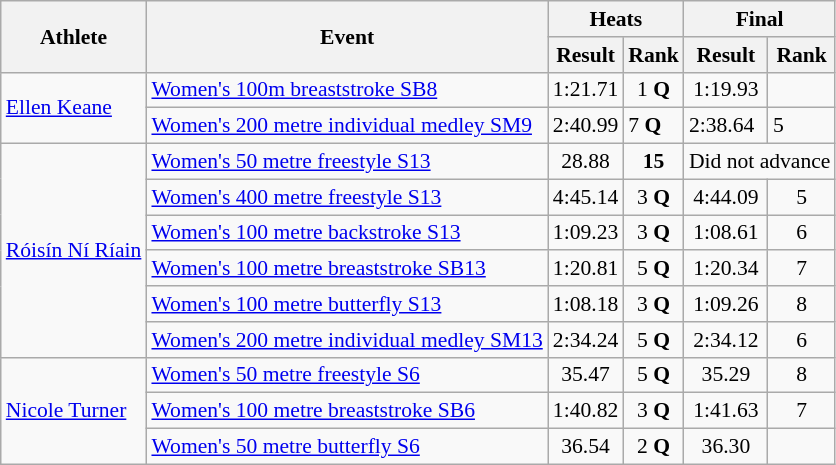<table class=wikitable style="font-size:90%">
<tr>
<th rowspan="2">Athlete</th>
<th rowspan="2">Event</th>
<th colspan="2">Heats</th>
<th colspan="2">Final</th>
</tr>
<tr>
<th>Result</th>
<th>Rank</th>
<th>Result</th>
<th>Rank</th>
</tr>
<tr align=center>
<td rowspan=2 align=left><a href='#'>Ellen Keane</a></td>
<td align=left><a href='#'>Women's 100m breaststroke SB8</a></td>
<td>1:21.71</td>
<td>1 <strong>Q</strong></td>
<td>1:19.93</td>
<td></td>
</tr>
<tr>
<td align=left><a href='#'>Women's 200 metre individual medley SM9</a></td>
<td>2:40.99</td>
<td>7 <strong>Q</strong></td>
<td>2:38.64</td>
<td>5</td>
</tr>
<tr align=center>
<td rowspan=6 align=left><a href='#'>Róisín Ní Ríain</a></td>
<td align=left><a href='#'>Women's 50 metre freestyle S13</a></td>
<td>28.88</td>
<td><strong>15</strong></td>
<td colspan="2">Did not advance</td>
</tr>
<tr align=center>
<td align=left><a href='#'>Women's 400 metre freestyle S13</a></td>
<td>4:45.14</td>
<td>3 <strong>Q</strong></td>
<td>4:44.09</td>
<td>5</td>
</tr>
<tr align=center>
<td align=left><a href='#'>Women's 100 metre backstroke S13</a></td>
<td>1:09.23</td>
<td>3 <strong>Q</strong></td>
<td>1:08.61</td>
<td>6</td>
</tr>
<tr align=center>
<td align=left><a href='#'>Women's 100 metre breaststroke SB13</a></td>
<td>1:20.81</td>
<td>5 <strong>Q</strong></td>
<td>1:20.34</td>
<td>7</td>
</tr>
<tr align=center>
<td align=left><a href='#'>Women's 100 metre butterfly S13</a></td>
<td>1:08.18</td>
<td>3 <strong>Q</strong></td>
<td>1:09.26</td>
<td>8</td>
</tr>
<tr align=center>
<td align=left><a href='#'>Women's 200 metre individual medley SM13</a></td>
<td>2:34.24</td>
<td>5 <strong>Q</strong></td>
<td>2:34.12</td>
<td>6</td>
</tr>
<tr align=center>
<td rowspan=3 align=left><a href='#'>Nicole Turner</a></td>
<td align=left><a href='#'>Women's 50 metre freestyle S6</a></td>
<td>35.47</td>
<td>5 <strong>Q</strong></td>
<td>35.29</td>
<td>8</td>
</tr>
<tr align=center>
<td align=left><a href='#'>Women's 100 metre breaststroke SB6</a></td>
<td>1:40.82</td>
<td>3 <strong>Q</strong></td>
<td>1:41.63</td>
<td>7</td>
</tr>
<tr align=center>
<td align=left><a href='#'>Women's 50 metre butterfly S6</a></td>
<td>36.54</td>
<td>2 <strong>Q</strong></td>
<td>36.30</td>
<td></td>
</tr>
</table>
